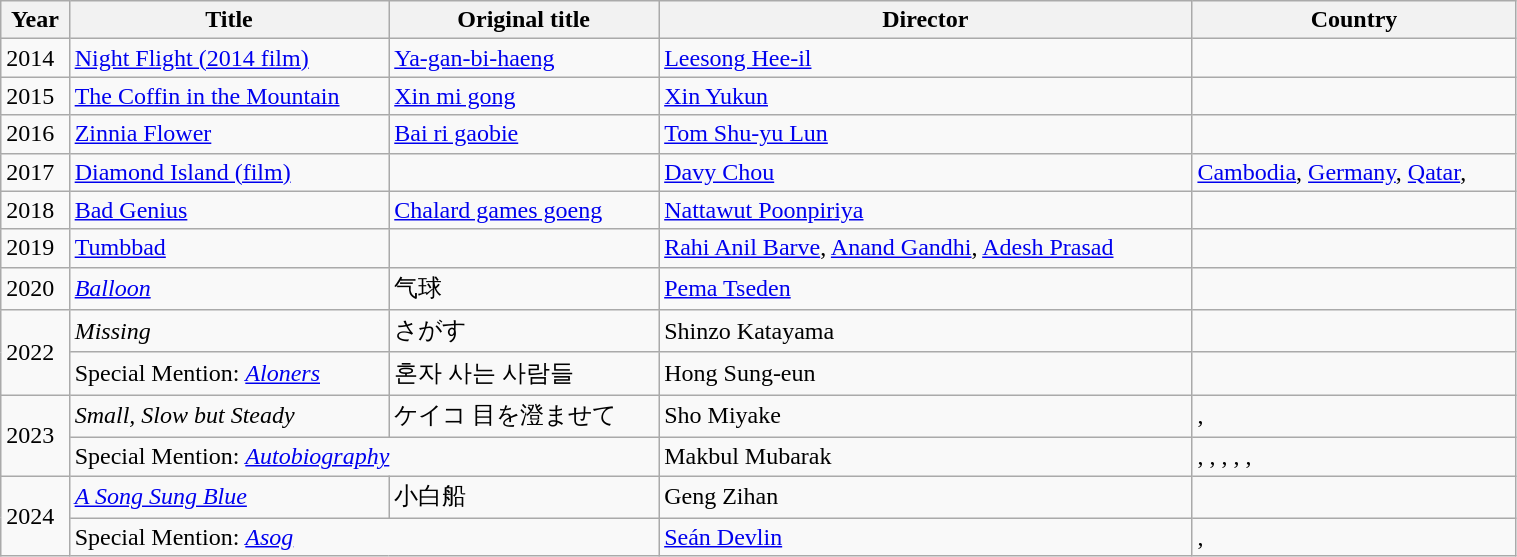<table class="wikitable" width="80%">
<tr>
<th>Year</th>
<th>Title</th>
<th>Original title</th>
<th>Director</th>
<th>Country</th>
</tr>
<tr>
<td>2014</td>
<td><a href='#'>Night Flight (2014 film)</a></td>
<td><a href='#'>Ya-gan-bi-haeng</a></td>
<td><a href='#'>Leesong Hee-il</a></td>
<td></td>
</tr>
<tr>
<td>2015</td>
<td><a href='#'>The Coffin in the Mountain</a></td>
<td><a href='#'>Xin mi gong</a></td>
<td><a href='#'>Xin Yukun</a></td>
<td></td>
</tr>
<tr>
<td>2016</td>
<td><a href='#'>Zinnia Flower</a></td>
<td><a href='#'>Bai ri gaobie</a></td>
<td><a href='#'>Tom Shu-yu Lun</a></td>
<td></td>
</tr>
<tr>
<td>2017</td>
<td><a href='#'>Diamond Island (film)</a></td>
<td></td>
<td><a href='#'>Davy Chou</a></td>
<td><a href='#'>Cambodia</a>, <a href='#'>Germany</a>, <a href='#'>Qatar</a>, </td>
</tr>
<tr>
<td>2018</td>
<td><a href='#'>Bad Genius</a></td>
<td><a href='#'>Chalard games goeng</a></td>
<td><a href='#'>Nattawut Poonpiriya</a></td>
<td></td>
</tr>
<tr>
<td>2019</td>
<td><a href='#'>Tumbbad</a></td>
<td></td>
<td><a href='#'>Rahi Anil Barve</a>, <a href='#'>Anand Gandhi</a>, <a href='#'>Adesh Prasad</a></td>
<td></td>
</tr>
<tr>
<td>2020</td>
<td><em><a href='#'>Balloon</a></em></td>
<td>气球</td>
<td><a href='#'>Pema Tseden</a></td>
<td></td>
</tr>
<tr>
<td rowspan="2">2022</td>
<td><em>Missing</em></td>
<td>さがす</td>
<td>Shinzo Katayama</td>
<td></td>
</tr>
<tr>
<td>Special Mention: <em><a href='#'>Aloners</a></em></td>
<td>혼자 사는 사람들</td>
<td>Hong Sung-eun</td>
<td></td>
</tr>
<tr>
<td rowspan="2">2023</td>
<td><em>Small, Slow but Steady</em></td>
<td>ケイコ 目を澄ませて</td>
<td>Sho Miyake</td>
<td>, </td>
</tr>
<tr>
<td colspan="2">Special Mention: <em><a href='#'>Autobiography</a></em></td>
<td>Makbul Mubarak</td>
<td>, , , , , </td>
</tr>
<tr>
<td rowspan="2">2024</td>
<td><em><a href='#'>A Song Sung Blue</a></em></td>
<td>小白船</td>
<td>Geng Zihan</td>
<td></td>
</tr>
<tr>
<td colspan="2">Special Mention: <em><a href='#'>Asog</a></em></td>
<td><a href='#'>Seán Devlin</a></td>
<td>, </td>
</tr>
</table>
